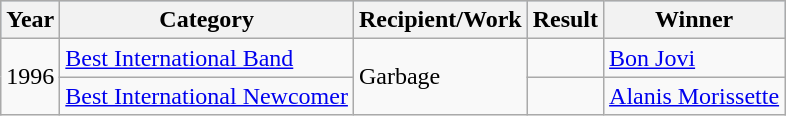<table class="wikitable">
<tr style="background:#b0c4de; text-align:center;">
<th>Year</th>
<th>Category</th>
<th>Recipient/Work</th>
<th>Result</th>
<th>Winner</th>
</tr>
<tr>
<td rowspan="2">1996</td>
<td><a href='#'>Best International Band</a></td>
<td rowspan="2">Garbage</td>
<td></td>
<td><a href='#'>Bon Jovi</a></td>
</tr>
<tr>
<td><a href='#'>Best International Newcomer</a></td>
<td></td>
<td><a href='#'>Alanis Morissette</a></td>
</tr>
</table>
